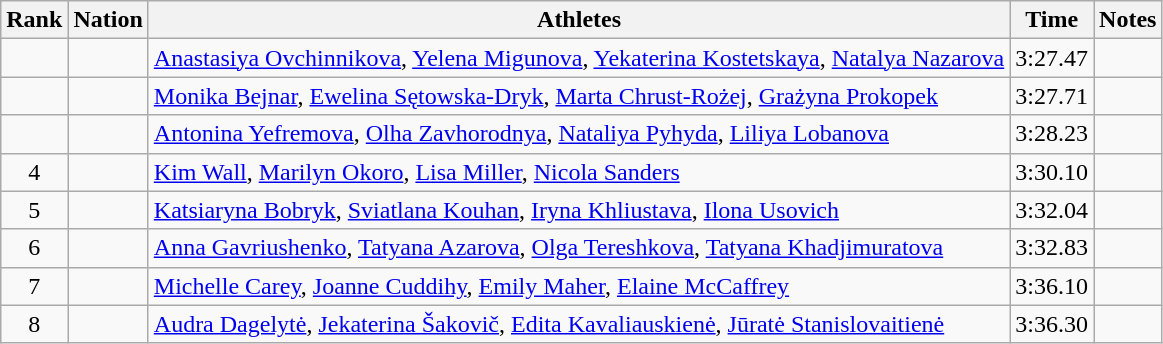<table class="wikitable sortable" style="text-align:center">
<tr>
<th>Rank</th>
<th>Nation</th>
<th>Athletes</th>
<th>Time</th>
<th>Notes</th>
</tr>
<tr>
<td></td>
<td align=left></td>
<td align=left><a href='#'>Anastasiya Ovchinnikova</a>, <a href='#'>Yelena Migunova</a>, <a href='#'>Yekaterina Kostetskaya</a>, <a href='#'>Natalya Nazarova</a></td>
<td>3:27.47</td>
<td></td>
</tr>
<tr>
<td></td>
<td align=left></td>
<td align=left><a href='#'>Monika Bejnar</a>, <a href='#'>Ewelina Sętowska-Dryk</a>, <a href='#'>Marta Chrust-Rożej</a>, <a href='#'>Grażyna Prokopek</a></td>
<td>3:27.71</td>
<td></td>
</tr>
<tr>
<td></td>
<td align=left></td>
<td align=left><a href='#'>Antonina Yefremova</a>, <a href='#'>Olha Zavhorodnya</a>, <a href='#'>Nataliya Pyhyda</a>, <a href='#'>Liliya Lobanova</a></td>
<td>3:28.23</td>
<td></td>
</tr>
<tr>
<td>4</td>
<td align=left></td>
<td align=left><a href='#'>Kim Wall</a>, <a href='#'>Marilyn Okoro</a>, <a href='#'>Lisa Miller</a>, <a href='#'>Nicola Sanders</a></td>
<td>3:30.10</td>
<td></td>
</tr>
<tr>
<td>5</td>
<td align=left></td>
<td align=left><a href='#'>Katsiaryna Bobryk</a>, <a href='#'>Sviatlana Kouhan</a>, <a href='#'>Iryna Khliustava</a>, <a href='#'>Ilona Usovich</a></td>
<td>3:32.04</td>
<td></td>
</tr>
<tr>
<td>6</td>
<td align=left></td>
<td align=left><a href='#'>Anna Gavriushenko</a>, <a href='#'>Tatyana Azarova</a>, <a href='#'>Olga Tereshkova</a>, <a href='#'>Tatyana Khadjimuratova</a></td>
<td>3:32.83</td>
<td></td>
</tr>
<tr>
<td>7</td>
<td align=left></td>
<td align=left><a href='#'>Michelle Carey</a>, <a href='#'>Joanne Cuddihy</a>, <a href='#'>Emily Maher</a>, <a href='#'>Elaine McCaffrey</a></td>
<td>3:36.10</td>
<td></td>
</tr>
<tr>
<td>8</td>
<td align=left></td>
<td align=left><a href='#'>Audra Dagelytė</a>, <a href='#'>Jekaterina Šakovič</a>, <a href='#'>Edita Kavaliauskienė</a>, <a href='#'>Jūratė Stanislovaitienė</a></td>
<td>3:36.30</td>
<td></td>
</tr>
</table>
